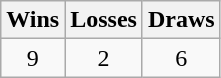<table class="wikitable">
<tr>
<th>Wins</th>
<th>Losses</th>
<th>Draws</th>
</tr>
<tr>
<td align=center>9</td>
<td align=center>2</td>
<td align=center>6</td>
</tr>
</table>
